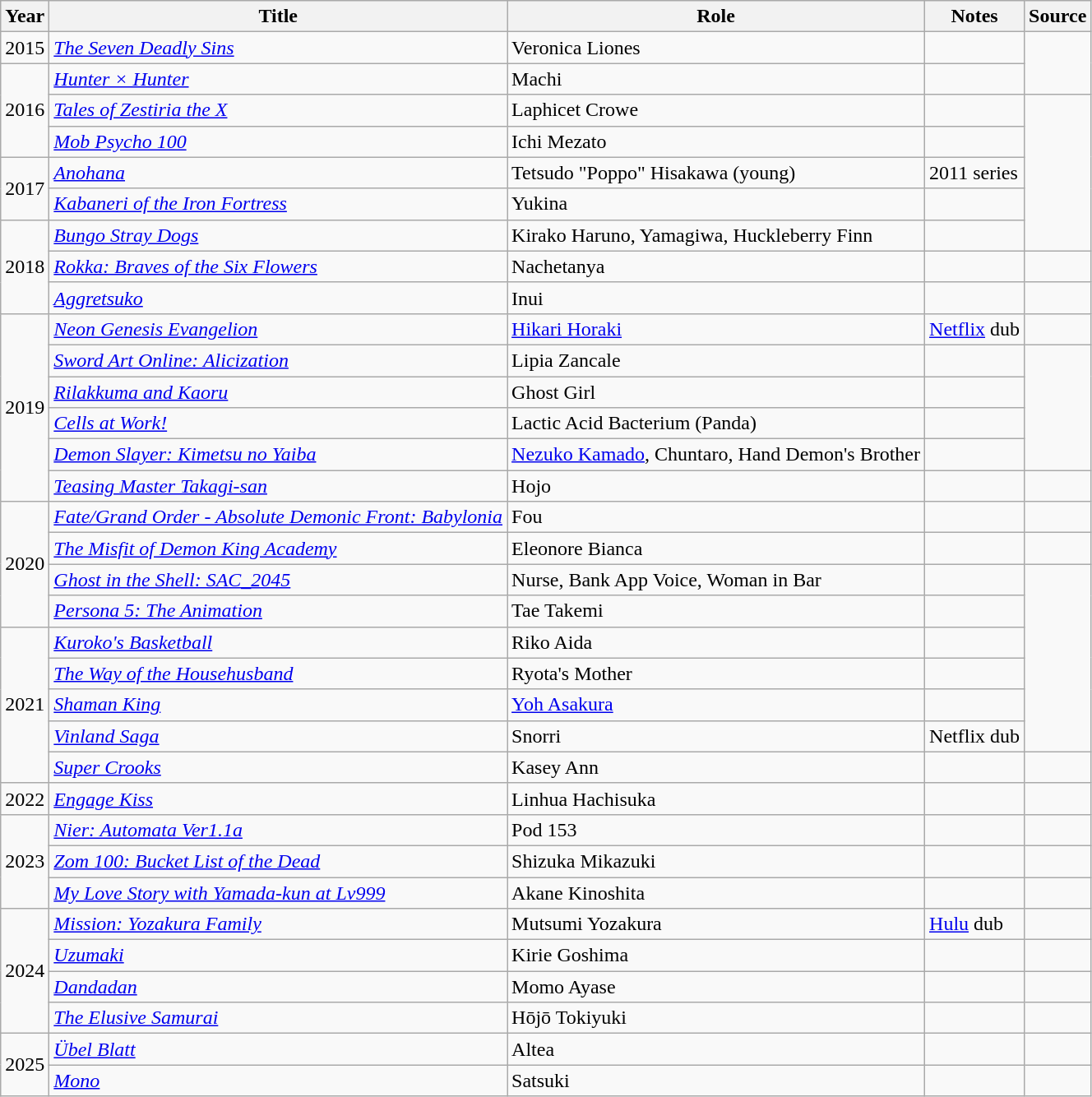<table class="wikitable sortable plainrowheaders">
<tr>
<th>Year</th>
<th>Title</th>
<th>Role</th>
<th class="unsortable">Notes</th>
<th class="unsortable">Source</th>
</tr>
<tr>
<td>2015</td>
<td><em><a href='#'>The Seven Deadly Sins</a></em></td>
<td>Veronica Liones</td>
<td></td>
<td rowspan="2"></td>
</tr>
<tr>
<td rowspan="3">2016</td>
<td><em><a href='#'>Hunter × Hunter</a></em></td>
<td>Machi</td>
<td></td>
</tr>
<tr>
<td><em><a href='#'>Tales of Zestiria the X</a></em></td>
<td>Laphicet Crowe</td>
<td></td>
<td rowspan="5"></td>
</tr>
<tr>
<td><em><a href='#'>Mob Psycho 100</a></em></td>
<td>Ichi Mezato</td>
<td></td>
</tr>
<tr>
<td rowspan="2">2017</td>
<td><em><a href='#'>Anohana</a></em></td>
<td>Tetsudo "Poppo" Hisakawa (young)</td>
<td>2011 series</td>
</tr>
<tr>
<td><em><a href='#'>Kabaneri of the Iron Fortress</a></em></td>
<td>Yukina</td>
<td></td>
</tr>
<tr>
<td rowspan="3">2018</td>
<td><em><a href='#'>Bungo Stray Dogs</a></em></td>
<td>Kirako Haruno, Yamagiwa, Huckleberry Finn</td>
<td></td>
</tr>
<tr>
<td><em><a href='#'>Rokka: Braves of the Six Flowers</a></em></td>
<td>Nachetanya</td>
<td></td>
<td></td>
</tr>
<tr>
<td><em><a href='#'>Aggretsuko</a></em></td>
<td>Inui</td>
<td></td>
<td></td>
</tr>
<tr>
<td rowspan="6">2019</td>
<td><em><a href='#'>Neon Genesis Evangelion</a></em></td>
<td><a href='#'>Hikari Horaki</a></td>
<td><a href='#'>Netflix</a> dub</td>
<td></td>
</tr>
<tr>
<td><em><a href='#'>Sword Art Online: Alicization</a></em></td>
<td>Lipia Zancale</td>
<td></td>
<td rowspan="4"></td>
</tr>
<tr>
<td><em><a href='#'>Rilakkuma and Kaoru</a></em></td>
<td>Ghost Girl</td>
<td></td>
</tr>
<tr>
<td><em><a href='#'>Cells at Work!</a></em></td>
<td>Lactic Acid Bacterium (Panda)</td>
<td></td>
</tr>
<tr>
<td><em><a href='#'>Demon Slayer: Kimetsu no Yaiba</a></em></td>
<td><a href='#'>Nezuko Kamado</a>, Chuntaro, Hand Demon's Brother</td>
<td></td>
</tr>
<tr>
<td><em><a href='#'>Teasing Master Takagi-san</a></em></td>
<td>Hojo</td>
<td></td>
<td></td>
</tr>
<tr>
<td rowspan="4">2020</td>
<td><em><a href='#'>Fate/Grand Order - Absolute Demonic Front: Babylonia</a></em></td>
<td>Fou</td>
<td></td>
<td></td>
</tr>
<tr>
<td><em><a href='#'>The Misfit of Demon King Academy</a></em></td>
<td>Eleonore Bianca</td>
<td></td>
<td></td>
</tr>
<tr>
<td><em><a href='#'>Ghost in the Shell: SAC_2045</a></em></td>
<td>Nurse, Bank App Voice, Woman in Bar</td>
<td></td>
<td rowspan="6"></td>
</tr>
<tr>
<td><em><a href='#'>Persona 5: The Animation</a></em></td>
<td>Tae Takemi</td>
<td></td>
</tr>
<tr>
<td rowspan="5">2021</td>
<td><em><a href='#'>Kuroko's Basketball</a></em></td>
<td>Riko Aida</td>
<td></td>
</tr>
<tr>
<td><em><a href='#'>The Way of the Househusband</a></em></td>
<td>Ryota's Mother</td>
<td></td>
</tr>
<tr>
<td><em><a href='#'>Shaman King</a></em></td>
<td><a href='#'>Yoh Asakura</a></td>
<td></td>
</tr>
<tr>
<td><em><a href='#'>Vinland Saga</a></em></td>
<td>Snorri</td>
<td>Netflix dub</td>
</tr>
<tr>
<td><em><a href='#'>Super Crooks</a></em></td>
<td>Kasey Ann</td>
<td></td>
<td></td>
</tr>
<tr>
<td>2022</td>
<td><em><a href='#'>Engage Kiss</a></em></td>
<td>Linhua Hachisuka</td>
<td></td>
<td></td>
</tr>
<tr>
<td rowspan="3">2023</td>
<td><em><a href='#'>Nier: Automata Ver1.1a</a></em></td>
<td>Pod 153</td>
<td></td>
<td></td>
</tr>
<tr>
<td><em><a href='#'>Zom 100: Bucket List of the Dead</a></em></td>
<td>Shizuka Mikazuki</td>
<td></td>
<td></td>
</tr>
<tr>
<td><em><a href='#'>My Love Story with Yamada-kun at Lv999</a></em></td>
<td>Akane Kinoshita</td>
<td></td>
<td></td>
</tr>
<tr>
<td rowspan="4">2024</td>
<td><em><a href='#'>Mission: Yozakura Family</a></em></td>
<td>Mutsumi Yozakura</td>
<td><a href='#'>Hulu</a> dub</td>
<td></td>
</tr>
<tr>
<td><em><a href='#'>Uzumaki</a></em></td>
<td>Kirie Goshima</td>
<td></td>
<td></td>
</tr>
<tr>
<td><em><a href='#'>Dandadan</a></em></td>
<td>Momo Ayase</td>
<td></td>
<td></td>
</tr>
<tr>
<td><em><a href='#'>The Elusive Samurai</a></em></td>
<td>Hōjō Tokiyuki</td>
<td></td>
<td></td>
</tr>
<tr>
<td rowspan="2">2025</td>
<td><em><a href='#'>Übel Blatt</a></em></td>
<td>Altea</td>
<td></td>
<td></td>
</tr>
<tr>
<td><em><a href='#'>Mono</a></em></td>
<td>Satsuki</td>
<td></td>
<td></td>
</tr>
</table>
